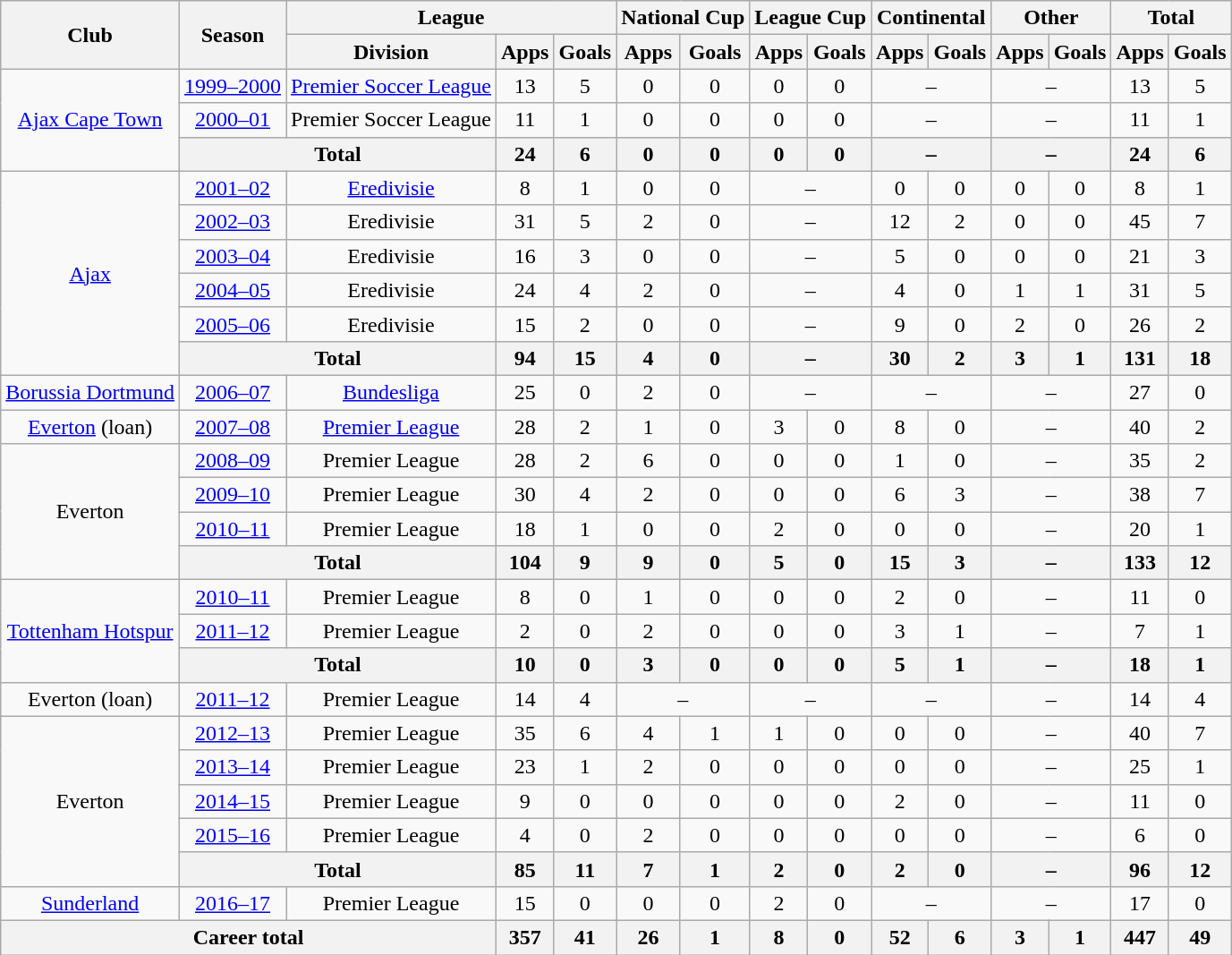<table class="wikitable" style="text-align: center">
<tr>
<th rowspan="2">Club</th>
<th rowspan="2">Season</th>
<th colspan="3">League</th>
<th colspan="2">National Cup</th>
<th colspan="2">League Cup</th>
<th colspan="2">Continental</th>
<th colspan="2">Other</th>
<th colspan="2">Total</th>
</tr>
<tr>
<th>Division</th>
<th>Apps</th>
<th>Goals</th>
<th>Apps</th>
<th>Goals</th>
<th>Apps</th>
<th>Goals</th>
<th>Apps</th>
<th>Goals</th>
<th>Apps</th>
<th>Goals</th>
<th>Apps</th>
<th>Goals</th>
</tr>
<tr>
<td rowspan="3"><a href='#'>Ajax Cape Town</a></td>
<td><a href='#'>1999–2000</a></td>
<td><a href='#'>Premier Soccer League</a></td>
<td>13</td>
<td>5</td>
<td>0</td>
<td>0</td>
<td>0</td>
<td>0</td>
<td colspan="2">–</td>
<td colspan="2">–</td>
<td>13</td>
<td>5</td>
</tr>
<tr>
<td><a href='#'>2000–01</a></td>
<td>Premier Soccer League</td>
<td>11</td>
<td>1</td>
<td>0</td>
<td>0</td>
<td>0</td>
<td>0</td>
<td colspan="2">–</td>
<td colspan="2">–</td>
<td>11</td>
<td>1</td>
</tr>
<tr>
<th colspan="2">Total</th>
<th>24</th>
<th>6</th>
<th>0</th>
<th>0</th>
<th>0</th>
<th>0</th>
<th colspan="2">–</th>
<th colspan="2">–</th>
<th>24</th>
<th>6</th>
</tr>
<tr>
<td rowspan="6"><a href='#'>Ajax</a></td>
<td><a href='#'>2001–02</a></td>
<td><a href='#'>Eredivisie</a></td>
<td>8</td>
<td>1</td>
<td>0</td>
<td>0</td>
<td colspan="2">–</td>
<td>0</td>
<td>0</td>
<td>0</td>
<td>0</td>
<td>8</td>
<td>1</td>
</tr>
<tr>
<td><a href='#'>2002–03</a></td>
<td>Eredivisie</td>
<td>31</td>
<td>5</td>
<td>2</td>
<td>0</td>
<td colspan="2">–</td>
<td>12</td>
<td>2</td>
<td>0</td>
<td>0</td>
<td>45</td>
<td>7</td>
</tr>
<tr>
<td><a href='#'>2003–04</a></td>
<td>Eredivisie</td>
<td>16</td>
<td>3</td>
<td>0</td>
<td>0</td>
<td colspan="2">–</td>
<td>5</td>
<td>0</td>
<td>0</td>
<td>0</td>
<td>21</td>
<td>3</td>
</tr>
<tr>
<td><a href='#'>2004–05</a></td>
<td>Eredivisie</td>
<td>24</td>
<td>4</td>
<td>2</td>
<td>0</td>
<td colspan="2">–</td>
<td>4</td>
<td>0</td>
<td>1</td>
<td>1</td>
<td>31</td>
<td>5</td>
</tr>
<tr>
<td><a href='#'>2005–06</a></td>
<td>Eredivisie</td>
<td>15</td>
<td>2</td>
<td>0</td>
<td>0</td>
<td colspan="2">–</td>
<td>9</td>
<td>0</td>
<td>2</td>
<td>0</td>
<td>26</td>
<td>2</td>
</tr>
<tr>
<th colspan="2">Total</th>
<th>94</th>
<th>15</th>
<th>4</th>
<th>0</th>
<th colspan="2">–</th>
<th>30</th>
<th>2</th>
<th>3</th>
<th>1</th>
<th>131</th>
<th>18</th>
</tr>
<tr>
<td><a href='#'>Borussia Dortmund</a></td>
<td><a href='#'>2006–07</a></td>
<td><a href='#'>Bundesliga</a></td>
<td>25</td>
<td>0</td>
<td>2</td>
<td>0</td>
<td colspan="2">–</td>
<td colspan="2">–</td>
<td colspan="2">–</td>
<td>27</td>
<td>0</td>
</tr>
<tr>
<td><a href='#'>Everton</a> (loan)</td>
<td><a href='#'>2007–08</a></td>
<td><a href='#'>Premier League</a></td>
<td>28</td>
<td>2</td>
<td>1</td>
<td>0</td>
<td>3</td>
<td>0</td>
<td>8</td>
<td>0</td>
<td colspan="2">–</td>
<td>40</td>
<td>2</td>
</tr>
<tr>
<td rowspan="4">Everton</td>
<td><a href='#'>2008–09</a></td>
<td>Premier League</td>
<td>28</td>
<td>2</td>
<td>6</td>
<td>0</td>
<td>0</td>
<td>0</td>
<td>1</td>
<td>0</td>
<td colspan="2">–</td>
<td>35</td>
<td>2</td>
</tr>
<tr>
<td><a href='#'>2009–10</a></td>
<td>Premier League</td>
<td>30</td>
<td>4</td>
<td>2</td>
<td>0</td>
<td>0</td>
<td>0</td>
<td>6</td>
<td>3</td>
<td colspan="2">–</td>
<td>38</td>
<td>7</td>
</tr>
<tr>
<td><a href='#'>2010–11</a></td>
<td>Premier League</td>
<td>18</td>
<td>1</td>
<td>0</td>
<td>0</td>
<td>2</td>
<td>0</td>
<td>0</td>
<td>0</td>
<td colspan="2">–</td>
<td>20</td>
<td>1</td>
</tr>
<tr>
<th colspan="2">Total</th>
<th>104</th>
<th>9</th>
<th>9</th>
<th>0</th>
<th>5</th>
<th>0</th>
<th>15</th>
<th>3</th>
<th colspan="2">–</th>
<th>133</th>
<th>12</th>
</tr>
<tr>
<td rowspan="3"><a href='#'>Tottenham Hotspur</a></td>
<td><a href='#'>2010–11</a></td>
<td>Premier League</td>
<td>8</td>
<td>0</td>
<td>1</td>
<td>0</td>
<td>0</td>
<td>0</td>
<td>2</td>
<td>0</td>
<td colspan="2">–</td>
<td>11</td>
<td>0</td>
</tr>
<tr>
<td><a href='#'>2011–12</a></td>
<td>Premier League</td>
<td>2</td>
<td>0</td>
<td>2</td>
<td>0</td>
<td>0</td>
<td>0</td>
<td>3</td>
<td>1</td>
<td colspan="2">–</td>
<td>7</td>
<td>1</td>
</tr>
<tr>
<th colspan="2">Total</th>
<th>10</th>
<th>0</th>
<th>3</th>
<th>0</th>
<th>0</th>
<th>0</th>
<th>5</th>
<th>1</th>
<th colspan="2">–</th>
<th>18</th>
<th>1</th>
</tr>
<tr>
<td>Everton (loan)</td>
<td><a href='#'>2011–12</a></td>
<td>Premier League</td>
<td>14</td>
<td>4</td>
<td colspan="2">–</td>
<td colspan="2">–</td>
<td colspan="2">–</td>
<td colspan="2">–</td>
<td>14</td>
<td>4</td>
</tr>
<tr>
<td rowspan="5">Everton</td>
<td><a href='#'>2012–13</a></td>
<td>Premier League</td>
<td>35</td>
<td>6</td>
<td>4</td>
<td>1</td>
<td>1</td>
<td>0</td>
<td>0</td>
<td>0</td>
<td colspan="2">–</td>
<td>40</td>
<td>7</td>
</tr>
<tr>
<td><a href='#'>2013–14</a></td>
<td>Premier League</td>
<td>23</td>
<td>1</td>
<td>2</td>
<td>0</td>
<td>0</td>
<td>0</td>
<td>0</td>
<td>0</td>
<td colspan="2">–</td>
<td>25</td>
<td>1</td>
</tr>
<tr>
<td><a href='#'>2014–15</a></td>
<td>Premier League</td>
<td>9</td>
<td>0</td>
<td>0</td>
<td>0</td>
<td>0</td>
<td>0</td>
<td>2</td>
<td>0</td>
<td colspan="2">–</td>
<td>11</td>
<td>0</td>
</tr>
<tr>
<td><a href='#'>2015–16</a></td>
<td>Premier League</td>
<td>4</td>
<td>0</td>
<td>2</td>
<td>0</td>
<td>0</td>
<td>0</td>
<td>0</td>
<td>0</td>
<td colspan="2">–</td>
<td>6</td>
<td>0</td>
</tr>
<tr>
<th colspan="2">Total</th>
<th>85</th>
<th>11</th>
<th>7</th>
<th>1</th>
<th>2</th>
<th>0</th>
<th>2</th>
<th>0</th>
<th colspan="2">–</th>
<th>96</th>
<th>12</th>
</tr>
<tr>
<td><a href='#'>Sunderland</a></td>
<td><a href='#'>2016–17</a></td>
<td>Premier League</td>
<td>15</td>
<td>0</td>
<td>0</td>
<td>0</td>
<td>2</td>
<td>0</td>
<td colspan="2">–</td>
<td colspan="2">–</td>
<td>17</td>
<td>0</td>
</tr>
<tr>
<th colspan="3">Career total</th>
<th>357</th>
<th>41</th>
<th>26</th>
<th>1</th>
<th>8</th>
<th>0</th>
<th>52</th>
<th>6</th>
<th>3</th>
<th>1</th>
<th>447</th>
<th>49</th>
</tr>
</table>
